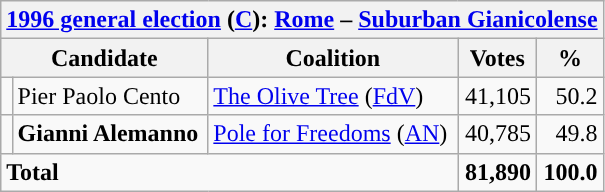<table class=wikitable style=text-align:right>
<tr>
<th colspan=5><a href='#'>1996 general election</a> (<a href='#'>C</a>): <a href='#'>Rome</a> – <a href='#'>Suburban Gianicolense</a></th>
</tr>
<tr>
<th colspan=2>Candidate</th>
<th>Coalition</th>
<th>Votes</th>
<th>%</th>
</tr>
<tr>
<td></td>
<td align=left>Pier Paolo Cento</td>
<td align=left><a href='#'>The Olive Tree</a> (<a href='#'>FdV</a>)</td>
<td>41,105</td>
<td>50.2</td>
</tr>
<tr>
<td></td>
<td align=left><strong>Gianni Alemanno</strong></td>
<td align=left><a href='#'>Pole for Freedoms</a> (<a href='#'>AN</a>)</td>
<td>40,785</td>
<td>49.8</td>
</tr>
<tr>
<td align=left colspan=3><strong>Total</strong></td>
<td><strong>81,890</strong></td>
<td><strong>100.0</strong></td>
</tr>
</table>
